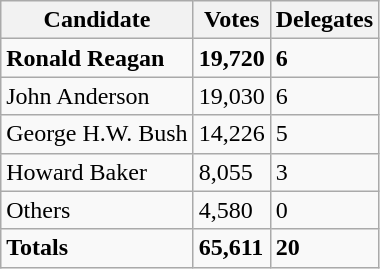<table class="wikitable">
<tr>
<th>Candidate</th>
<th>Votes</th>
<th>Delegates</th>
</tr>
<tr>
<td><strong>Ronald Reagan</strong></td>
<td><strong>19,720</strong></td>
<td><strong>6</strong></td>
</tr>
<tr>
<td>John Anderson</td>
<td>19,030</td>
<td>6</td>
</tr>
<tr>
<td>George H.W. Bush</td>
<td>14,226</td>
<td>5</td>
</tr>
<tr>
<td>Howard Baker</td>
<td>8,055</td>
<td>3</td>
</tr>
<tr>
<td>Others</td>
<td>4,580</td>
<td>0</td>
</tr>
<tr>
<td><strong>Totals</strong></td>
<td><strong>65,611</strong></td>
<td><strong>20</strong></td>
</tr>
</table>
